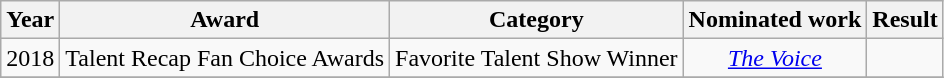<table class="wikitable sortable" style="text-align: center;">
<tr>
<th>Year</th>
<th>Award</th>
<th>Category</th>
<th>Nominated work</th>
<th>Result</th>
</tr>
<tr>
<td>2018</td>
<td>Talent Recap Fan Choice Awards</td>
<td>Favorite Talent Show Winner</td>
<td><em><a href='#'>The Voice</a></em></td>
<td></td>
</tr>
<tr>
</tr>
</table>
